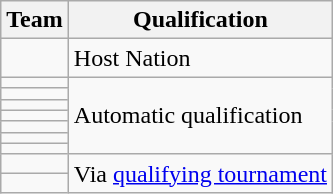<table class="wikitable sortable">
<tr>
<th>Team</th>
<th>Qualification</th>
</tr>
<tr>
<td></td>
<td>Host Nation</td>
</tr>
<tr>
<td></td>
<td rowspan=7>Automatic qualification</td>
</tr>
<tr>
<td></td>
</tr>
<tr>
<td></td>
</tr>
<tr>
<td></td>
</tr>
<tr>
<td></td>
</tr>
<tr>
<td></td>
</tr>
<tr>
<td></td>
</tr>
<tr>
<td></td>
<td rowspan=2>Via <a href='#'>qualifying tournament</a></td>
</tr>
<tr>
<td></td>
</tr>
</table>
